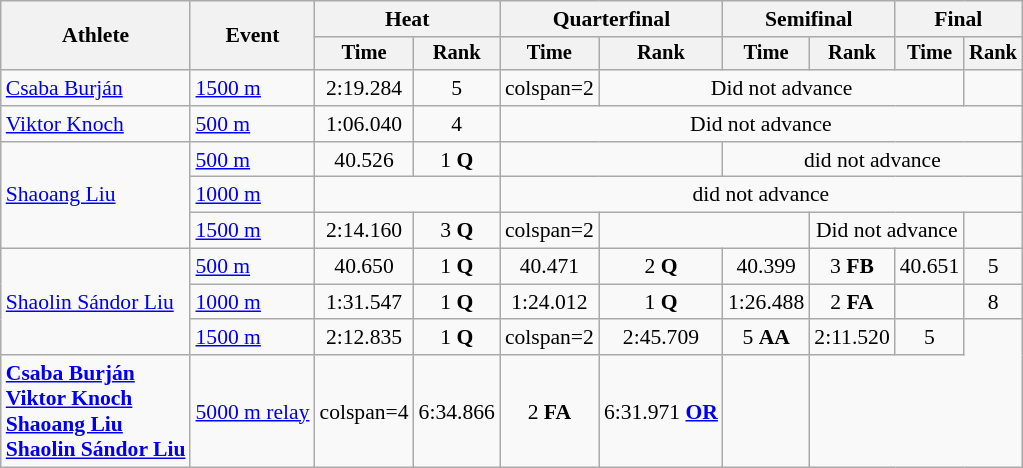<table class="wikitable" style="font-size:90%">
<tr>
<th rowspan=2>Athlete</th>
<th rowspan=2>Event</th>
<th colspan=2>Heat</th>
<th colspan=2>Quarterfinal</th>
<th colspan=2>Semifinal</th>
<th colspan=2>Final</th>
</tr>
<tr style="font-size:95%">
<th>Time</th>
<th>Rank</th>
<th>Time</th>
<th>Rank</th>
<th>Time</th>
<th>Rank</th>
<th>Time</th>
<th>Rank</th>
</tr>
<tr align=center>
<td align=left><a href='#'>Csaba Burján</a></td>
<td align=left><a href='#'>1500 m</a></td>
<td>2:19.284</td>
<td>5</td>
<td>colspan=2 </td>
<td colspan=4>Did not advance</td>
</tr>
<tr align=center>
<td align=left><a href='#'>Viktor Knoch</a></td>
<td align=left><a href='#'>500 m</a></td>
<td>1:06.040</td>
<td>4</td>
<td colspan=6>Did not advance</td>
</tr>
<tr align=center>
<td align=left rowspan=3><a href='#'>Shaoang Liu</a></td>
<td align=left><a href='#'>500 m</a></td>
<td>40.526</td>
<td>1 <strong>Q</strong></td>
<td colspan=2></td>
<td colspan=4>did not advance</td>
</tr>
<tr align=center>
<td align=left><a href='#'>1000 m</a></td>
<td colspan=2></td>
<td colspan=6>did not advance</td>
</tr>
<tr align=center>
<td align=left><a href='#'>1500 m</a></td>
<td>2:14.160</td>
<td>3 <strong>Q</strong></td>
<td>colspan=2 </td>
<td colspan=2></td>
<td colspan=2>Did not advance</td>
</tr>
<tr align=center>
<td align=left rowspan=3><a href='#'>Shaolin Sándor Liu</a></td>
<td align=left><a href='#'>500 m</a></td>
<td>40.650</td>
<td>1 <strong>Q</strong></td>
<td>40.471</td>
<td>2 <strong>Q</strong></td>
<td>40.399</td>
<td>3 <strong>FB</strong></td>
<td>40.651</td>
<td>5</td>
</tr>
<tr align=center>
<td align=left><a href='#'>1000 m</a></td>
<td>1:31.547</td>
<td>1 <strong>Q</strong></td>
<td>1:24.012</td>
<td>1 <strong>Q</strong></td>
<td>1:26.488</td>
<td>2 <strong>FA</strong></td>
<td></td>
<td>8</td>
</tr>
<tr align=center>
<td align=left><a href='#'>1500 m</a></td>
<td>2:12.835</td>
<td>1 <strong>Q</strong></td>
<td>colspan=2 </td>
<td>2:45.709</td>
<td>5 <strong>AA</strong></td>
<td>2:11.520</td>
<td>5</td>
</tr>
<tr align=center>
<td align=left><strong><a href='#'>Csaba Burján</a><br><a href='#'>Viktor Knoch</a><br><a href='#'>Shaoang Liu</a><br><a href='#'>Shaolin Sándor Liu</a></strong></td>
<td align=left><a href='#'>5000 m relay</a></td>
<td>colspan=4 </td>
<td>6:34.866</td>
<td>2 <strong>FA</strong></td>
<td>6:31.971 <strong><a href='#'>OR</a></strong></td>
<td></td>
</tr>
</table>
